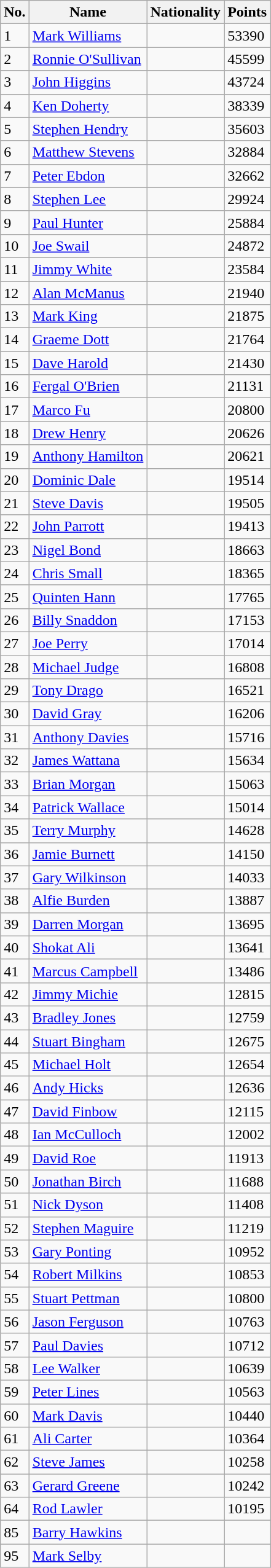<table class="wikitable">
<tr>
<th>No.</th>
<th align="left">Name</th>
<th align="left">Nationality</th>
<th align="left">Points</th>
</tr>
<tr>
<td>1</td>
<td><a href='#'>Mark Williams</a></td>
<td></td>
<td>53390</td>
</tr>
<tr>
<td>2</td>
<td><a href='#'>Ronnie O'Sullivan</a></td>
<td></td>
<td>45599</td>
</tr>
<tr>
<td>3</td>
<td><a href='#'>John Higgins</a></td>
<td></td>
<td>43724</td>
</tr>
<tr>
<td>4</td>
<td><a href='#'>Ken Doherty</a></td>
<td></td>
<td>38339</td>
</tr>
<tr>
<td>5</td>
<td><a href='#'>Stephen Hendry</a></td>
<td></td>
<td>35603</td>
</tr>
<tr>
<td>6</td>
<td><a href='#'>Matthew Stevens</a></td>
<td></td>
<td>32884</td>
</tr>
<tr>
<td>7</td>
<td><a href='#'>Peter Ebdon</a></td>
<td></td>
<td>32662</td>
</tr>
<tr>
<td>8</td>
<td><a href='#'>Stephen Lee</a></td>
<td></td>
<td>29924</td>
</tr>
<tr>
<td>9</td>
<td><a href='#'>Paul Hunter</a></td>
<td></td>
<td>25884</td>
</tr>
<tr>
<td>10</td>
<td><a href='#'>Joe Swail</a></td>
<td></td>
<td>24872</td>
</tr>
<tr>
<td>11</td>
<td><a href='#'>Jimmy White</a></td>
<td></td>
<td>23584</td>
</tr>
<tr>
<td>12</td>
<td><a href='#'>Alan McManus</a></td>
<td></td>
<td>21940</td>
</tr>
<tr>
<td>13</td>
<td><a href='#'>Mark King</a></td>
<td></td>
<td>21875</td>
</tr>
<tr>
<td>14</td>
<td><a href='#'>Graeme Dott</a></td>
<td></td>
<td>21764</td>
</tr>
<tr>
<td>15</td>
<td><a href='#'>Dave Harold</a></td>
<td></td>
<td>21430</td>
</tr>
<tr>
<td>16</td>
<td><a href='#'>Fergal O'Brien</a></td>
<td></td>
<td>21131</td>
</tr>
<tr>
<td>17</td>
<td><a href='#'>Marco Fu</a></td>
<td></td>
<td>20800</td>
</tr>
<tr>
<td>18</td>
<td><a href='#'>Drew Henry</a></td>
<td></td>
<td>20626</td>
</tr>
<tr>
<td>19</td>
<td><a href='#'>Anthony Hamilton</a></td>
<td></td>
<td>20621</td>
</tr>
<tr>
<td>20</td>
<td><a href='#'>Dominic Dale</a></td>
<td></td>
<td>19514</td>
</tr>
<tr>
<td>21</td>
<td><a href='#'>Steve Davis</a></td>
<td></td>
<td>19505</td>
</tr>
<tr>
<td>22</td>
<td><a href='#'>John Parrott</a></td>
<td></td>
<td>19413</td>
</tr>
<tr>
<td>23</td>
<td><a href='#'>Nigel Bond</a></td>
<td></td>
<td>18663</td>
</tr>
<tr>
<td>24</td>
<td><a href='#'>Chris Small</a></td>
<td></td>
<td>18365</td>
</tr>
<tr>
<td>25</td>
<td><a href='#'>Quinten Hann</a></td>
<td></td>
<td>17765</td>
</tr>
<tr>
<td>26</td>
<td><a href='#'>Billy Snaddon</a></td>
<td></td>
<td>17153</td>
</tr>
<tr>
<td>27</td>
<td><a href='#'>Joe Perry</a></td>
<td></td>
<td>17014</td>
</tr>
<tr>
<td>28</td>
<td><a href='#'>Michael Judge</a></td>
<td></td>
<td>16808</td>
</tr>
<tr>
<td>29</td>
<td><a href='#'>Tony Drago</a></td>
<td></td>
<td>16521</td>
</tr>
<tr>
<td>30</td>
<td><a href='#'>David Gray</a></td>
<td></td>
<td>16206</td>
</tr>
<tr>
<td>31</td>
<td><a href='#'>Anthony Davies</a></td>
<td></td>
<td>15716</td>
</tr>
<tr>
<td>32</td>
<td><a href='#'>James Wattana</a></td>
<td></td>
<td>15634</td>
</tr>
<tr>
<td>33</td>
<td><a href='#'>Brian Morgan</a></td>
<td></td>
<td>15063</td>
</tr>
<tr>
<td>34</td>
<td><a href='#'>Patrick Wallace</a></td>
<td></td>
<td>15014</td>
</tr>
<tr>
<td>35</td>
<td><a href='#'>Terry Murphy</a></td>
<td></td>
<td>14628</td>
</tr>
<tr>
<td>36</td>
<td><a href='#'>Jamie Burnett</a></td>
<td></td>
<td>14150</td>
</tr>
<tr>
<td>37</td>
<td><a href='#'>Gary Wilkinson</a></td>
<td></td>
<td>14033</td>
</tr>
<tr>
<td>38</td>
<td><a href='#'>Alfie Burden</a></td>
<td></td>
<td>13887</td>
</tr>
<tr>
<td>39</td>
<td><a href='#'>Darren Morgan</a></td>
<td></td>
<td>13695</td>
</tr>
<tr>
<td>40</td>
<td><a href='#'>Shokat Ali</a></td>
<td></td>
<td>13641</td>
</tr>
<tr>
<td>41</td>
<td><a href='#'>Marcus Campbell</a></td>
<td></td>
<td>13486</td>
</tr>
<tr>
<td>42</td>
<td><a href='#'>Jimmy Michie</a></td>
<td></td>
<td>12815</td>
</tr>
<tr>
<td>43</td>
<td><a href='#'>Bradley Jones</a></td>
<td></td>
<td>12759</td>
</tr>
<tr>
<td>44</td>
<td><a href='#'>Stuart Bingham</a></td>
<td></td>
<td>12675</td>
</tr>
<tr>
<td>45</td>
<td><a href='#'>Michael Holt</a></td>
<td></td>
<td>12654</td>
</tr>
<tr>
<td>46</td>
<td><a href='#'>Andy Hicks</a></td>
<td></td>
<td>12636</td>
</tr>
<tr>
<td>47</td>
<td><a href='#'>David Finbow</a></td>
<td></td>
<td>12115</td>
</tr>
<tr>
<td>48</td>
<td><a href='#'>Ian McCulloch</a></td>
<td></td>
<td>12002</td>
</tr>
<tr>
<td>49</td>
<td><a href='#'>David Roe</a></td>
<td></td>
<td>11913</td>
</tr>
<tr>
<td>50</td>
<td><a href='#'>Jonathan Birch</a></td>
<td></td>
<td>11688</td>
</tr>
<tr>
<td>51</td>
<td><a href='#'>Nick Dyson</a></td>
<td></td>
<td>11408</td>
</tr>
<tr>
<td>52</td>
<td><a href='#'>Stephen Maguire</a></td>
<td></td>
<td>11219</td>
</tr>
<tr>
<td>53</td>
<td><a href='#'>Gary Ponting</a></td>
<td></td>
<td>10952</td>
</tr>
<tr>
<td>54</td>
<td><a href='#'>Robert Milkins</a></td>
<td></td>
<td>10853</td>
</tr>
<tr>
<td>55</td>
<td><a href='#'>Stuart Pettman</a></td>
<td></td>
<td>10800</td>
</tr>
<tr>
<td>56</td>
<td><a href='#'>Jason Ferguson</a></td>
<td></td>
<td>10763</td>
</tr>
<tr>
<td>57</td>
<td><a href='#'>Paul Davies</a></td>
<td></td>
<td>10712</td>
</tr>
<tr>
<td>58</td>
<td><a href='#'>Lee Walker</a></td>
<td></td>
<td>10639</td>
</tr>
<tr>
<td>59</td>
<td><a href='#'>Peter Lines</a></td>
<td></td>
<td>10563</td>
</tr>
<tr>
<td>60</td>
<td><a href='#'>Mark Davis</a></td>
<td></td>
<td>10440</td>
</tr>
<tr>
<td>61</td>
<td><a href='#'>Ali Carter</a></td>
<td></td>
<td>10364</td>
</tr>
<tr>
<td>62</td>
<td><a href='#'>Steve James</a></td>
<td></td>
<td>10258</td>
</tr>
<tr>
<td>63</td>
<td><a href='#'>Gerard Greene</a></td>
<td></td>
<td>10242</td>
</tr>
<tr>
<td>64</td>
<td><a href='#'>Rod Lawler</a></td>
<td></td>
<td>10195</td>
</tr>
<tr>
<td>85</td>
<td><a href='#'>Barry Hawkins</a></td>
<td></td>
<td></td>
</tr>
<tr>
<td>95</td>
<td><a href='#'>Mark Selby</a></td>
<td></td>
<td></td>
</tr>
</table>
